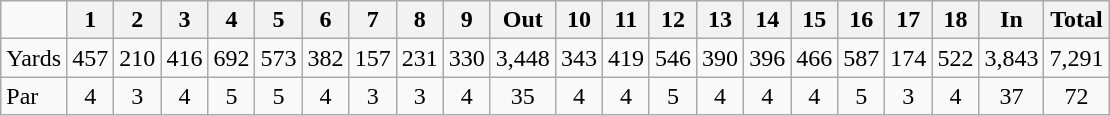<table class=wikitable>
<tr>
<td></td>
<th>1</th>
<th>2</th>
<th>3</th>
<th>4</th>
<th>5</th>
<th>6</th>
<th>7</th>
<th>8</th>
<th>9</th>
<th>Out</th>
<th>10</th>
<th>11</th>
<th>12</th>
<th>13</th>
<th>14</th>
<th>15</th>
<th>16</th>
<th>17</th>
<th>18</th>
<th>In</th>
<th>Total</th>
</tr>
<tr>
<td>Yards</td>
<td align="center">457</td>
<td align="center">210</td>
<td align="center">416</td>
<td align="center">692</td>
<td align="center">573</td>
<td align="center">382</td>
<td align="center">157</td>
<td align="center">231</td>
<td align="center">330</td>
<td align="center">3,448</td>
<td align="center">343</td>
<td align="center">419</td>
<td align="center">546</td>
<td align="center">390</td>
<td align="center">396</td>
<td align="center">466</td>
<td align="center">587</td>
<td align="center">174</td>
<td align="center">522</td>
<td align="center">3,843</td>
<td align="center">7,291</td>
</tr>
<tr>
<td>Par</td>
<td align="center">4</td>
<td align="center">3</td>
<td align="center">4</td>
<td align="center">5</td>
<td align="center">5</td>
<td align="center">4</td>
<td align="center">3</td>
<td align="center">3</td>
<td align="center">4</td>
<td align="center">35</td>
<td align="center">4</td>
<td align="center">4</td>
<td align="center">5</td>
<td align="center">4</td>
<td align="center">4</td>
<td align="center">4</td>
<td align="center">5</td>
<td align="center">3</td>
<td align="center">4</td>
<td align="center">37</td>
<td align="center">72</td>
</tr>
</table>
